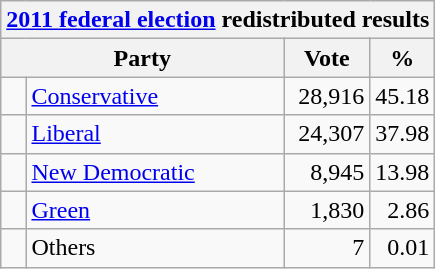<table class="wikitable">
<tr>
<th colspan="4"><a href='#'>2011 federal election</a> redistributed results</th>
</tr>
<tr>
<th bgcolor="#DDDDFF" width="130px" colspan="2">Party</th>
<th bgcolor="#DDDDFF" width="50px">Vote</th>
<th bgcolor="#DDDDFF" width="30px">%</th>
</tr>
<tr>
<td> </td>
<td><a href='#'>Conservative</a></td>
<td align=right>28,916</td>
<td align=right>45.18</td>
</tr>
<tr>
<td> </td>
<td><a href='#'>Liberal</a></td>
<td align=right>24,307</td>
<td align=right>37.98</td>
</tr>
<tr>
<td> </td>
<td><a href='#'>New Democratic</a></td>
<td align=right>8,945</td>
<td align=right>13.98</td>
</tr>
<tr>
<td> </td>
<td><a href='#'>Green</a></td>
<td align=right>1,830</td>
<td align=right>2.86</td>
</tr>
<tr>
<td> </td>
<td>Others</td>
<td align=right>7</td>
<td align=right>0.01</td>
</tr>
</table>
